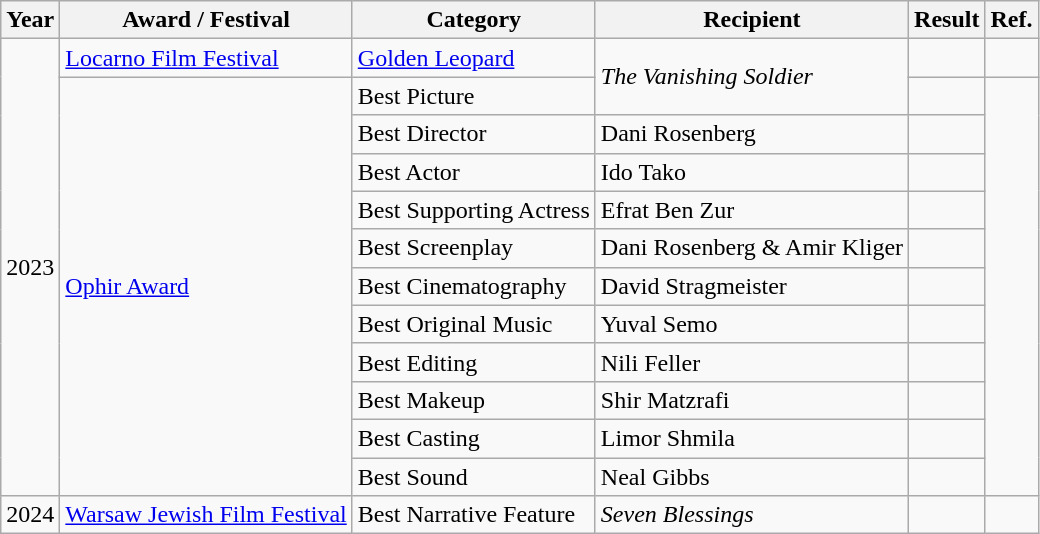<table class="wikitable">
<tr>
<th>Year</th>
<th>Award / Festival</th>
<th>Category</th>
<th>Recipient</th>
<th>Result</th>
<th>Ref.</th>
</tr>
<tr>
<td rowspan="12">2023</td>
<td><a href='#'>Locarno Film Festival</a></td>
<td><a href='#'>Golden Leopard</a></td>
<td rowspan="2"><em>The Vanishing Soldier</em></td>
<td></td>
<td></td>
</tr>
<tr>
<td rowspan="11"><a href='#'>Ophir Award</a></td>
<td>Best Picture</td>
<td></td>
<td rowspan="11"></td>
</tr>
<tr>
<td>Best Director</td>
<td>Dani Rosenberg</td>
<td></td>
</tr>
<tr>
<td>Best Actor</td>
<td>Ido Tako</td>
<td></td>
</tr>
<tr>
<td>Best Supporting Actress</td>
<td>Efrat Ben Zur</td>
<td></td>
</tr>
<tr>
<td>Best Screenplay</td>
<td>Dani Rosenberg & Amir Kliger</td>
<td></td>
</tr>
<tr>
<td>Best Cinematography</td>
<td>David Stragmeister</td>
<td></td>
</tr>
<tr>
<td>Best Original Music</td>
<td>Yuval Semo</td>
<td></td>
</tr>
<tr>
<td>Best Editing</td>
<td>Nili Feller</td>
<td></td>
</tr>
<tr>
<td>Best Makeup</td>
<td>Shir Matzrafi</td>
<td></td>
</tr>
<tr>
<td>Best Casting</td>
<td>Limor Shmila</td>
<td></td>
</tr>
<tr>
<td>Best Sound</td>
<td>Neal Gibbs</td>
<td></td>
</tr>
<tr>
<td>2024</td>
<td><a href='#'>Warsaw Jewish Film Festival</a></td>
<td>Best Narrative Feature</td>
<td><em>Seven Blessings</em></td>
<td></td>
<td></td>
</tr>
</table>
